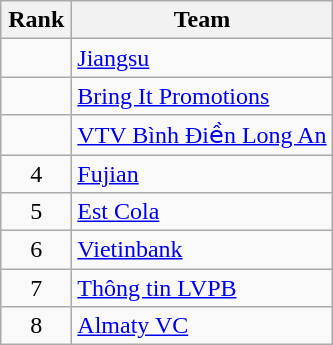<table class="wikitable" style="text-align: center;">
<tr>
<th width=40>Rank</th>
<th>Team</th>
</tr>
<tr>
<td></td>
<td align=left> <a href='#'>Jiangsu</a></td>
</tr>
<tr>
<td></td>
<td align=left> <a href='#'>Bring It Promotions</a></td>
</tr>
<tr>
<td></td>
<td align=left> <a href='#'>VTV Bình Điền Long An</a></td>
</tr>
<tr>
<td>4</td>
<td align=left> <a href='#'>Fujian</a></td>
</tr>
<tr>
<td>5</td>
<td align=left> <a href='#'>Est Cola</a></td>
</tr>
<tr>
<td>6</td>
<td align=left> <a href='#'>Vietinbank</a></td>
</tr>
<tr>
<td>7</td>
<td align=left> <a href='#'>Thông tin LVPB</a></td>
</tr>
<tr>
<td>8</td>
<td align=left> <a href='#'>Almaty VC</a></td>
</tr>
</table>
